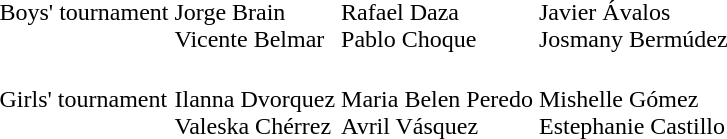<table>
<tr>
<td>Boys' tournament</td>
<td><br>Jorge Brain<br>Vicente Belmar</td>
<td><br>Rafael Daza<br>Pablo Choque</td>
<td><br>Javier Ávalos<br>Josmany Bermúdez</td>
</tr>
<tr>
<td>Girls' tournament</td>
<td><br>Ilanna Dvorquez<br>Valeska Chérrez</td>
<td><br>Maria Belen Peredo<br>Avril Vásquez</td>
<td><br>Mishelle Gómez<br>Estephanie Castillo</td>
</tr>
</table>
